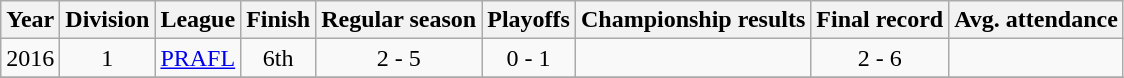<table class="wikitable"  style="text-align: left;">
<tr>
<th>Year</th>
<th>Division</th>
<th>League</th>
<th>Finish</th>
<th>Regular season</th>
<th>Playoffs</th>
<th>Championship results</th>
<th>Final record</th>
<th>Avg. attendance</th>
</tr>
<tr>
<td align=center>2016</td>
<td align=center>1</td>
<td align=center><a href='#'>PRAFL</a></td>
<td align=center>6th</td>
<td align=center>2 - 5</td>
<td align=center>0 - 1</td>
<td></td>
<td align=center>2 - 6</td>
<td align=center></td>
</tr>
<tr>
</tr>
</table>
